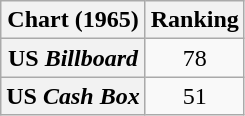<table class="wikitable plainrowheaders sortable">
<tr>
<th scope="col">Chart (1965)</th>
<th scope="col">Ranking</th>
</tr>
<tr>
<th scope="row">US <em>Billboard</em></th>
<td style="text-align:center;">78</td>
</tr>
<tr>
<th scope="row">US <em>Cash Box</em></th>
<td style="text-align:center;">51</td>
</tr>
</table>
